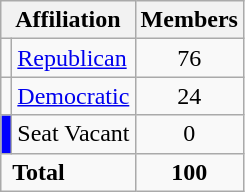<table class=wikitable>
<tr>
<th colspan=2 align=center valign=bottom>Affiliation</th>
<th valign=bottom>Members</th>
</tr>
<tr>
<td></td>
<td><a href='#'>Republican</a></td>
<td align=center>76</td>
</tr>
<tr>
<td></td>
<td><a href='#'>Democratic</a></td>
<td align=center>24</td>
</tr>
<tr>
<td bgcolor="blue"></td>
<td>Seat Vacant</td>
<td align=center>0</td>
</tr>
<tr>
<td colspan=2> <strong>Total</strong></td>
<td align=center><strong>100</strong></td>
</tr>
</table>
